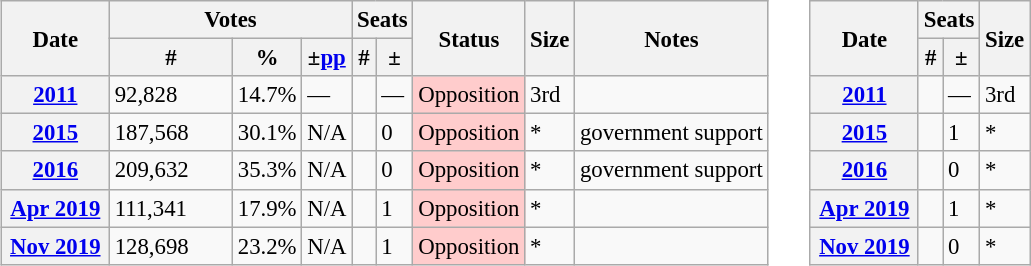<table>
<tr>
<td style="vertical-align:top"><br><table class="wikitable" style="font-size:95%;">
<tr>
<th width="65" rowspan="2">Date</th>
<th colspan="3">Votes</th>
<th colspan="2">Seats</th>
<th rowspan="2">Status</th>
<th rowspan="2">Size</th>
<th rowspan="2">Notes</th>
</tr>
<tr>
<th width="75">#</th>
<th>%</th>
<th>±<a href='#'>pp</a></th>
<th>#</th>
<th>±</th>
</tr>
<tr>
<th><a href='#'>2011</a></th>
<td>92,828</td>
<td>14.7%</td>
<td>—</td>
<td style="text-align:center;"></td>
<td>—</td>
<td style="background-color:#fcc;">Opposition</td>
<td>3rd</td>
<td></td>
</tr>
<tr>
<th><a href='#'>2015</a></th>
<td>187,568</td>
<td>30.1%</td>
<td>N/A</td>
<td style="text-align:center;"></td>
<td>0</td>
<td style="background-color:#fcc;">Opposition</td>
<td>*</td>
<td>government support</td>
</tr>
<tr>
<th><a href='#'>2016</a></th>
<td>209,632</td>
<td>35.3%</td>
<td>N/A</td>
<td style="text-align:center;"></td>
<td>0</td>
<td style="background-color:#fcc;">Opposition</td>
<td>*</td>
<td>government support</td>
</tr>
<tr>
<th><a href='#'>Apr 2019</a></th>
<td>111,341</td>
<td>17.9%</td>
<td>N/A</td>
<td style="text-align:center;"></td>
<td>1</td>
<td style="background-color:#fcc;">Opposition</td>
<td>*</td>
<td></td>
</tr>
<tr>
<th><a href='#'>Nov 2019</a></th>
<td>128,698</td>
<td>23.2%</td>
<td>N/A</td>
<td style="text-align:center;"></td>
<td>1</td>
<td style="background-color:#fcc;">Opposition</td>
<td>*</td>
<td></td>
</tr>
</table>
</td>
<td colwidth="1em"> </td>
<td style="vertical-align:top"><br><table class="wikitable" style="font-size:95%;">
<tr>
<th width="65" rowspan="2">Date</th>
<th colspan="2">Seats</th>
<th rowspan="2">Size</th>
</tr>
<tr>
<th>#</th>
<th>±</th>
</tr>
<tr>
<th><a href='#'>2011</a></th>
<td style="text-align:center;"></td>
<td>—</td>
<td>3rd</td>
</tr>
<tr>
<th><a href='#'>2015</a></th>
<td style="text-align:center;"></td>
<td>1</td>
<td>*</td>
</tr>
<tr>
<th><a href='#'>2016</a></th>
<td style="text-align:center;"></td>
<td>0</td>
<td>*</td>
</tr>
<tr>
<th><a href='#'>Apr 2019</a></th>
<td style="text-align:center;"></td>
<td>1</td>
<td>*</td>
</tr>
<tr>
<th><a href='#'>Nov 2019</a></th>
<td style="text-align:center;"></td>
<td>0</td>
<td>*</td>
</tr>
</table>
</td>
</tr>
</table>
